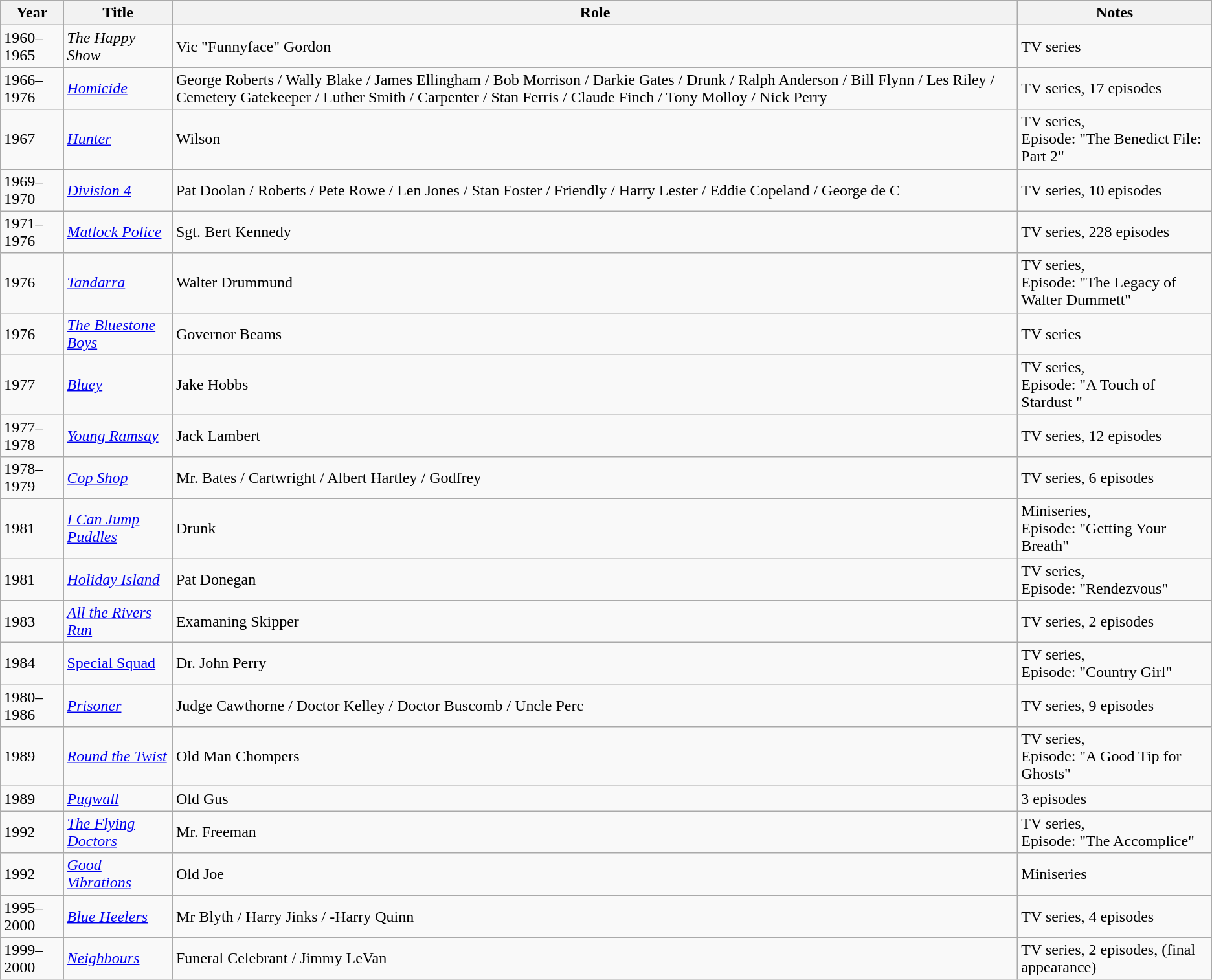<table class="wikitable">
<tr>
<th>Year</th>
<th>Title</th>
<th>Role</th>
<th>Notes</th>
</tr>
<tr>
<td>1960–1965</td>
<td><em>The Happy Show</em></td>
<td>Vic "Funnyface" Gordon</td>
<td>TV series</td>
</tr>
<tr>
<td>1966–1976</td>
<td><em><a href='#'>Homicide</a></em></td>
<td>George Roberts / Wally Blake / James Ellingham / Bob Morrison / Darkie Gates / Drunk / Ralph Anderson / Bill Flynn / Les Riley / Cemetery Gatekeeper / Luther Smith / Carpenter / Stan Ferris / Claude Finch / Tony Molloy / Nick Perry</td>
<td>TV series, 17 episodes</td>
</tr>
<tr>
<td>1967</td>
<td><em><a href='#'>Hunter</a></em></td>
<td>Wilson</td>
<td>TV series,<br>Episode: "The Benedict File: Part 2"</td>
</tr>
<tr>
<td>1969–1970</td>
<td><em><a href='#'>Division 4</a></em></td>
<td>Pat Doolan / Roberts / Pete Rowe / Len Jones / Stan Foster / Friendly / Harry Lester / Eddie Copeland / George de C</td>
<td>TV series, 10 episodes</td>
</tr>
<tr>
<td>1971–1976</td>
<td><em><a href='#'>Matlock Police</a></em></td>
<td>Sgt. Bert Kennedy</td>
<td>TV series, 228 episodes</td>
</tr>
<tr>
<td>1976</td>
<td><em><a href='#'>Tandarra</a></em></td>
<td>Walter Drummund</td>
<td>TV series,<br>Episode: "The Legacy of Walter Dummett"</td>
</tr>
<tr>
<td>1976</td>
<td><em><a href='#'>The Bluestone Boys</a></em></td>
<td>Governor Beams</td>
<td>TV series</td>
</tr>
<tr>
<td>1977</td>
<td><em><a href='#'>Bluey</a></em></td>
<td>Jake Hobbs</td>
<td>TV series,<br>Episode: "A Touch of Stardust "</td>
</tr>
<tr>
<td>1977–1978</td>
<td><em><a href='#'>Young Ramsay</a></em></td>
<td>Jack Lambert</td>
<td>TV series, 12 episodes</td>
</tr>
<tr>
<td>1978–1979</td>
<td><em><a href='#'>Cop Shop</a></em></td>
<td>Mr. Bates / Cartwright / Albert Hartley / Godfrey</td>
<td>TV series, 6 episodes</td>
</tr>
<tr>
<td>1981</td>
<td><em><a href='#'>I Can Jump Puddles</a></em></td>
<td>Drunk</td>
<td>Miniseries,<br>Episode: "Getting Your Breath"</td>
</tr>
<tr>
<td>1981</td>
<td><em><a href='#'>Holiday Island</a></em></td>
<td>Pat Donegan</td>
<td>TV series,<br>Episode: "Rendezvous"</td>
</tr>
<tr>
<td>1983</td>
<td><em><a href='#'>All the Rivers Run</a></em></td>
<td>Examaning Skipper</td>
<td>TV series, 2 episodes</td>
</tr>
<tr>
<td>1984</td>
<td><em><a href='#'></em>Special Squad<em></a></em></td>
<td>Dr. John Perry</td>
<td>TV series,<br>Episode: "Country Girl"</td>
</tr>
<tr>
<td>1980–1986</td>
<td><em><a href='#'>Prisoner</a></em></td>
<td>Judge Cawthorne / Doctor Kelley / Doctor Buscomb / Uncle Perc</td>
<td>TV series, 9 episodes</td>
</tr>
<tr>
<td>1989</td>
<td><em><a href='#'>Round the Twist</a></em></td>
<td>Old Man Chompers</td>
<td>TV series,<br>Episode: "A Good Tip for Ghosts"</td>
</tr>
<tr>
<td>1989</td>
<td><em><a href='#'>Pugwall</a></em></td>
<td>Old Gus</td>
<td>3 episodes</td>
</tr>
<tr>
<td>1992</td>
<td><em><a href='#'>The Flying Doctors</a></em></td>
<td>Mr. Freeman</td>
<td>TV series,<br>Episode: "The Accomplice"</td>
</tr>
<tr>
<td>1992</td>
<td><em><a href='#'>Good Vibrations</a></em></td>
<td>Old Joe</td>
<td>Miniseries</td>
</tr>
<tr>
<td>1995–2000</td>
<td><em><a href='#'>Blue Heelers</a></em></td>
<td>Mr Blyth / Harry Jinks / -Harry Quinn</td>
<td>TV series, 4 episodes</td>
</tr>
<tr>
<td>1999–2000</td>
<td><em><a href='#'>Neighbours</a></em></td>
<td>Funeral Celebrant / Jimmy LeVan</td>
<td>TV series, 2 episodes, (final appearance)</td>
</tr>
</table>
